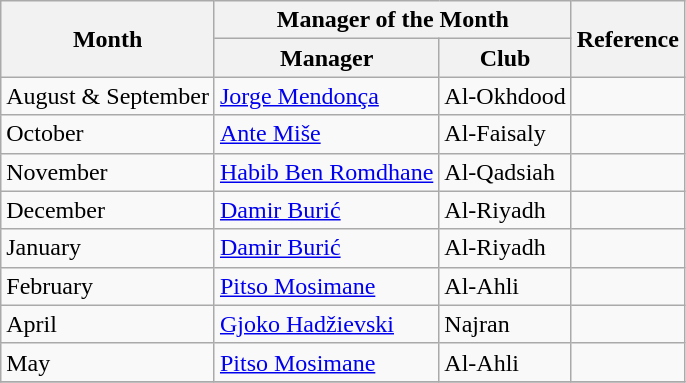<table class="wikitable">
<tr>
<th rowspan="2">Month</th>
<th colspan="2">Manager of the Month</th>
<th rowspan="2">Reference</th>
</tr>
<tr>
<th>Manager</th>
<th>Club</th>
</tr>
<tr>
<td>August & September</td>
<td> <a href='#'>Jorge Mendonça</a></td>
<td>Al-Okhdood</td>
<td align=center></td>
</tr>
<tr>
<td>October</td>
<td> <a href='#'>Ante Miše</a></td>
<td>Al-Faisaly</td>
<td align=center></td>
</tr>
<tr>
<td>November</td>
<td> <a href='#'>Habib Ben Romdhane</a></td>
<td>Al-Qadsiah</td>
<td align=center></td>
</tr>
<tr>
<td>December</td>
<td> <a href='#'>Damir Burić</a></td>
<td>Al-Riyadh</td>
<td align=center></td>
</tr>
<tr>
<td>January</td>
<td> <a href='#'>Damir Burić</a></td>
<td>Al-Riyadh</td>
<td align=center></td>
</tr>
<tr>
<td>February</td>
<td> <a href='#'>Pitso Mosimane</a></td>
<td>Al-Ahli</td>
<td align=center></td>
</tr>
<tr>
<td>April</td>
<td> <a href='#'>Gjoko Hadžievski</a></td>
<td>Najran</td>
<td align=center></td>
</tr>
<tr>
<td>May</td>
<td> <a href='#'>Pitso Mosimane</a></td>
<td>Al-Ahli</td>
<td align=center></td>
</tr>
<tr>
</tr>
</table>
